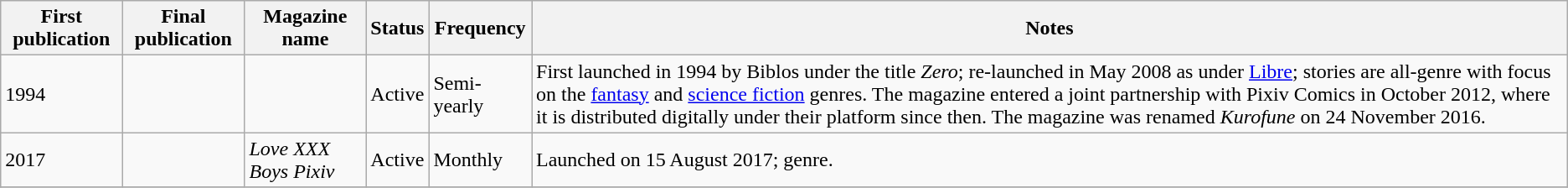<table class="wikitable sortable">
<tr>
<th>First publication</th>
<th>Final publication</th>
<th>Magazine name</th>
<th>Status</th>
<th>Frequency</th>
<th class="unsortable">Notes</th>
</tr>
<tr>
<td>1994</td>
<td></td>
<td></td>
<td>Active</td>
<td>Semi-yearly</td>
<td>First launched in 1994 by Biblos under the title <em>Zero</em>; re-launched in May 2008 as  under <a href='#'>Libre</a>; stories are all-genre with focus on the <a href='#'>fantasy</a> and <a href='#'>science fiction</a> genres. The magazine entered a joint partnership with Pixiv Comics in October 2012, where it is distributed digitally under their platform since then. The magazine was renamed <em>Kurofune</em> on 24 November 2016.</td>
</tr>
<tr>
<td>2017</td>
<td></td>
<td><em>Love XXX Boys Pixiv</em><br></td>
<td>Active</td>
<td>Monthly</td>
<td>Launched on 15 August 2017;  genre.</td>
</tr>
<tr>
</tr>
</table>
